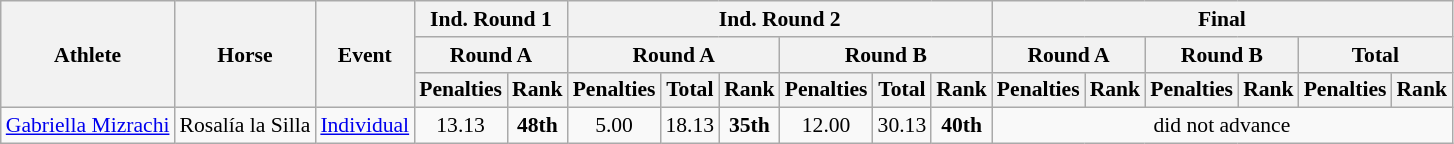<table class=wikitable style="font-size:90%">
<tr>
<th rowspan="3">Athlete</th>
<th rowspan="3">Horse</th>
<th rowspan="3">Event</th>
<th colspan="2">Ind. Round 1</th>
<th colspan="6">Ind. Round 2</th>
<th colspan="6">Final</th>
</tr>
<tr>
<th colspan="2">Round A</th>
<th colspan="3">Round A</th>
<th colspan="3">Round B</th>
<th colspan="2">Round A</th>
<th colspan="2">Round B</th>
<th colspan="2">Total</th>
</tr>
<tr>
<th>Penalties</th>
<th>Rank</th>
<th>Penalties</th>
<th>Total</th>
<th>Rank</th>
<th>Penalties</th>
<th>Total</th>
<th>Rank</th>
<th>Penalties</th>
<th>Rank</th>
<th>Penalties</th>
<th>Rank</th>
<th>Penalties</th>
<th>Rank</th>
</tr>
<tr>
<td><a href='#'>Gabriella Mizrachi</a></td>
<td>Rosalía la Silla</td>
<td><a href='#'>Individual</a></td>
<td align=center>13.13</td>
<td align=center><strong>48th</strong></td>
<td align=center>5.00</td>
<td align=center>18.13</td>
<td align=center><strong>35th</strong></td>
<td align=center>12.00</td>
<td align=center>30.13</td>
<td align=center><strong>40th</strong></td>
<td align=center colspan="7">did not advance</td>
</tr>
</table>
